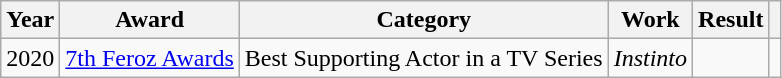<table class="wikitable sortable plainrowheaders">
<tr>
<th>Year</th>
<th>Award</th>
<th>Category</th>
<th>Work</th>
<th>Result</th>
<th scope="col" class="unsortable"></th>
</tr>
<tr>
<td align = "center">2020</td>
<td><a href='#'>7th Feroz Awards</a></td>
<td>Best Supporting Actor in a TV Series</td>
<td><em>Instinto</em></td>
<td></td>
<td align = "center"></td>
</tr>
</table>
